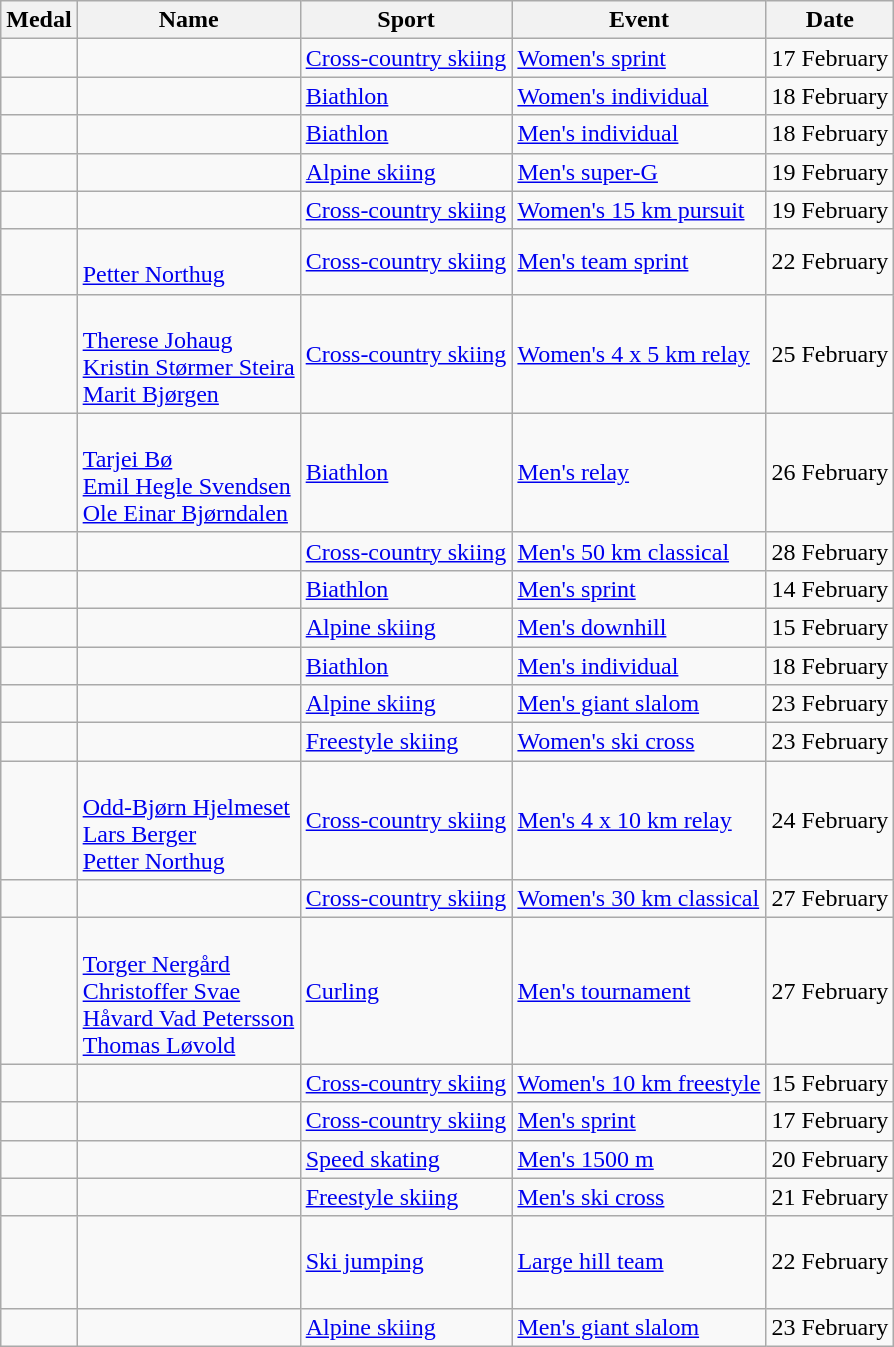<table class="wikitable sortable">
<tr>
<th>Medal</th>
<th>Name</th>
<th>Sport</th>
<th>Event</th>
<th>Date</th>
</tr>
<tr>
<td></td>
<td></td>
<td><a href='#'>Cross-country skiing</a></td>
<td><a href='#'>Women's sprint</a></td>
<td>17 February</td>
</tr>
<tr>
<td></td>
<td></td>
<td><a href='#'>Biathlon</a></td>
<td><a href='#'>Women's individual</a></td>
<td>18 February</td>
</tr>
<tr>
<td></td>
<td></td>
<td><a href='#'>Biathlon</a></td>
<td><a href='#'>Men's individual</a></td>
<td>18 February</td>
</tr>
<tr>
<td></td>
<td></td>
<td><a href='#'>Alpine skiing</a></td>
<td><a href='#'>Men's super-G</a></td>
<td>19 February</td>
</tr>
<tr>
<td></td>
<td></td>
<td><a href='#'>Cross-country skiing</a></td>
<td><a href='#'>Women's 15 km pursuit</a></td>
<td>19 February</td>
</tr>
<tr>
<td></td>
<td><br><a href='#'>Petter Northug</a></td>
<td><a href='#'>Cross-country skiing</a></td>
<td><a href='#'>Men's team sprint</a></td>
<td>22 February</td>
</tr>
<tr>
<td></td>
<td><br><a href='#'>Therese Johaug</a><br><a href='#'>Kristin Størmer Steira</a><br><a href='#'>Marit Bjørgen</a></td>
<td><a href='#'>Cross-country skiing</a></td>
<td><a href='#'>Women's 4 x 5 km relay</a></td>
<td>25 February</td>
</tr>
<tr>
<td></td>
<td><br><a href='#'>Tarjei Bø</a><br><a href='#'>Emil Hegle Svendsen</a><br><a href='#'>Ole Einar Bjørndalen</a></td>
<td><a href='#'>Biathlon</a></td>
<td><a href='#'>Men's relay</a></td>
<td>26 February</td>
</tr>
<tr>
<td></td>
<td></td>
<td><a href='#'>Cross-country skiing</a></td>
<td><a href='#'>Men's 50 km classical</a></td>
<td>28 February</td>
</tr>
<tr>
<td></td>
<td></td>
<td><a href='#'>Biathlon</a></td>
<td><a href='#'>Men's sprint</a></td>
<td>14 February</td>
</tr>
<tr>
<td></td>
<td></td>
<td><a href='#'>Alpine skiing</a></td>
<td><a href='#'>Men's downhill</a></td>
<td>15 February</td>
</tr>
<tr>
<td></td>
<td></td>
<td><a href='#'>Biathlon</a></td>
<td><a href='#'>Men's individual</a></td>
<td>18 February</td>
</tr>
<tr>
<td></td>
<td></td>
<td><a href='#'>Alpine skiing</a></td>
<td><a href='#'>Men's giant slalom</a></td>
<td>23 February</td>
</tr>
<tr>
<td></td>
<td></td>
<td><a href='#'>Freestyle skiing</a></td>
<td><a href='#'>Women's ski cross</a></td>
<td>23 February</td>
</tr>
<tr>
<td></td>
<td><br><a href='#'>Odd-Bjørn Hjelmeset</a><br><a href='#'>Lars Berger</a><br><a href='#'>Petter Northug</a></td>
<td><a href='#'>Cross-country skiing</a></td>
<td><a href='#'>Men's 4 x 10 km relay</a></td>
<td>24 February</td>
</tr>
<tr>
<td></td>
<td></td>
<td><a href='#'>Cross-country skiing</a></td>
<td><a href='#'>Women's 30 km classical</a></td>
<td>27 February</td>
</tr>
<tr>
<td></td>
<td><br><a href='#'>Torger Nergård</a><br><a href='#'>Christoffer Svae</a><br><a href='#'>Håvard Vad Petersson</a><br><a href='#'>Thomas Løvold</a></td>
<td><a href='#'>Curling</a></td>
<td><a href='#'>Men's tournament</a></td>
<td>27 February</td>
</tr>
<tr>
<td></td>
<td></td>
<td><a href='#'>Cross-country skiing</a></td>
<td><a href='#'>Women's 10 km freestyle</a></td>
<td>15 February</td>
</tr>
<tr>
<td></td>
<td></td>
<td><a href='#'>Cross-country skiing</a></td>
<td><a href='#'>Men's sprint</a></td>
<td>17 February</td>
</tr>
<tr>
<td></td>
<td></td>
<td><a href='#'>Speed skating</a></td>
<td><a href='#'>Men's 1500 m</a></td>
<td>20 February</td>
</tr>
<tr>
<td></td>
<td></td>
<td><a href='#'>Freestyle skiing</a></td>
<td><a href='#'>Men's ski cross</a></td>
<td>21 February</td>
</tr>
<tr>
<td></td>
<td><br><br><br></td>
<td><a href='#'>Ski jumping</a></td>
<td><a href='#'>Large hill team</a></td>
<td>22 February</td>
</tr>
<tr>
<td></td>
<td></td>
<td><a href='#'>Alpine skiing</a></td>
<td><a href='#'>Men's giant slalom</a></td>
<td>23 February</td>
</tr>
</table>
